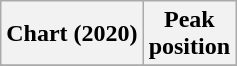<table class="wikitable plainrowheaders" style="text-align:center">
<tr>
<th scope="col">Chart (2020)</th>
<th scope="col">Peak<br>position</th>
</tr>
<tr>
</tr>
</table>
